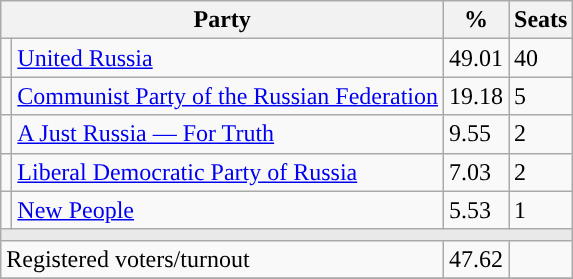<table class="wikitable">
<tr>
<th colspan=2>Party</th>
<th>%</th>
<th>Seats</th>
</tr>
<tr>
<td style="background:"></td>
<td><a href='#'>United Russia</a></td>
<td>49.01</td>
<td>40</td>
</tr>
<tr>
<td style="background:"></td>
<td><a href='#'>Communist Party of the Russian Federation</a></td>
<td>19.18</td>
<td>5</td>
</tr>
<tr>
<td style="background:"></td>
<td><a href='#'>A Just Russia — For Truth</a></td>
<td>9.55</td>
<td>2</td>
</tr>
<tr>
<td style="background:"></td>
<td><a href='#'>Liberal Democratic Party of Russia</a></td>
<td>7.03</td>
<td>2</td>
</tr>
<tr>
<td style="background:"></td>
<td><a href='#'>New People</a></td>
<td>5.53</td>
<td>1</td>
</tr>
<tr>
<td colspan=4 style="background:#E9E9E9;"></td>
</tr>
<tr>
<td align=left colspan=2>Registered voters/turnout</td>
<td>47.62</td>
<td></td>
</tr>
<tr>
</tr>
</table>
